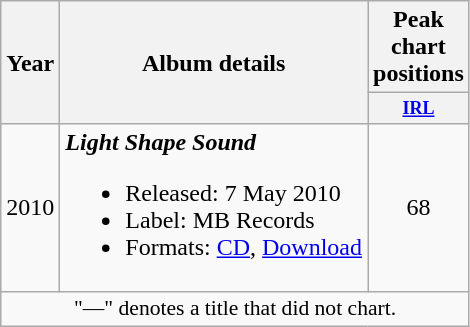<table class="wikitable" style=text-align:center;>
<tr>
<th rowspan="2">Year</th>
<th rowspan="2">Album details</th>
<th colspan="1">Peak chart positions</th>
</tr>
<tr>
<th style="width:4em;font-size:75%"><a href='#'>IRL</a><br></th>
</tr>
<tr>
<td>2010</td>
<td align="left"><strong><em>Light Shape Sound</em></strong><br><ul><li>Released: 7 May 2010</li><li>Label: MB Records</li><li>Formats: <a href='#'>CD</a>, <a href='#'>Download</a></li></ul></td>
<td>68</td>
</tr>
<tr>
<td colspan="3" style="font-size:90%">"—" denotes a title that did not chart.</td>
</tr>
</table>
